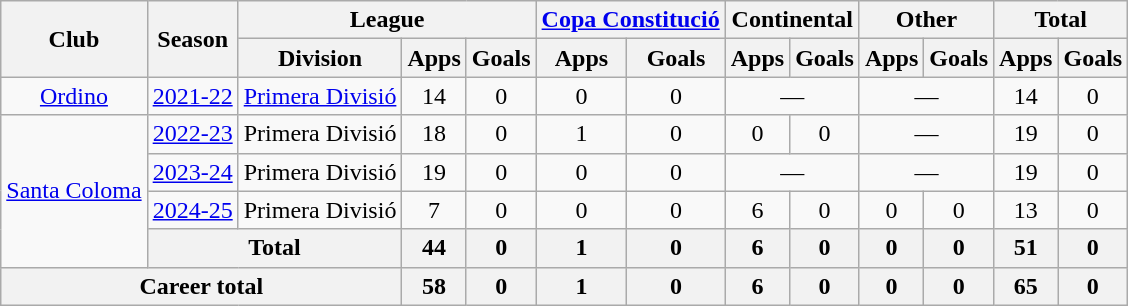<table class="wikitable" style="text-align: center;">
<tr>
<th rowspan="2">Club</th>
<th rowspan="2">Season</th>
<th colspan="3">League</th>
<th colspan="2"><a href='#'>Copa Constitució</a></th>
<th colspan="2">Continental</th>
<th colspan="2">Other</th>
<th colspan="2">Total</th>
</tr>
<tr>
<th>Division</th>
<th>Apps</th>
<th>Goals</th>
<th>Apps</th>
<th>Goals</th>
<th>Apps</th>
<th>Goals</th>
<th>Apps</th>
<th>Goals</th>
<th>Apps</th>
<th>Goals</th>
</tr>
<tr>
<td><a href='#'>Ordino</a></td>
<td><a href='#'>2021-22</a></td>
<td><a href='#'>Primera Divisió</a></td>
<td>14</td>
<td>0</td>
<td>0</td>
<td>0</td>
<td colspan="2">—</td>
<td colspan="2">—</td>
<td>14</td>
<td>0</td>
</tr>
<tr>
<td rowspan="4"><a href='#'>Santa Coloma</a></td>
<td><a href='#'>2022-23</a></td>
<td>Primera Divisió</td>
<td>18</td>
<td>0</td>
<td>1</td>
<td>0</td>
<td>0</td>
<td>0</td>
<td colspan="2">—</td>
<td>19</td>
<td>0</td>
</tr>
<tr>
<td><a href='#'>2023-24</a></td>
<td>Primera Divisió</td>
<td>19</td>
<td>0</td>
<td>0</td>
<td>0</td>
<td colspan="2">—</td>
<td colspan="2">—</td>
<td>19</td>
<td>0</td>
</tr>
<tr>
<td><a href='#'>2024-25</a></td>
<td>Primera Divisió</td>
<td>7</td>
<td>0</td>
<td>0</td>
<td>0</td>
<td>6</td>
<td>0</td>
<td>0</td>
<td>0</td>
<td>13</td>
<td>0</td>
</tr>
<tr>
<th colspan="2">Total</th>
<th>44</th>
<th>0</th>
<th>1</th>
<th>0</th>
<th>6</th>
<th>0</th>
<th>0</th>
<th>0</th>
<th>51</th>
<th>0</th>
</tr>
<tr>
<th colspan="3">Career total</th>
<th>58</th>
<th>0</th>
<th>1</th>
<th>0</th>
<th>6</th>
<th>0</th>
<th>0</th>
<th>0</th>
<th>65</th>
<th>0</th>
</tr>
</table>
